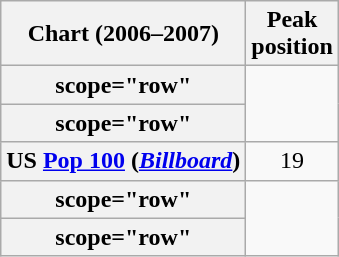<table class="wikitable sortable plainrowheaders" style="text-align:center;">
<tr>
<th>Chart (2006–2007)</th>
<th>Peak<br>position</th>
</tr>
<tr>
<th>scope="row" </th>
</tr>
<tr>
<th>scope="row" </th>
</tr>
<tr>
<th scope="row">US <a href='#'>Pop 100</a> (<a href='#'><em>Billboard</em></a>)</th>
<td>19</td>
</tr>
<tr>
<th>scope="row" </th>
</tr>
<tr>
<th>scope="row" </th>
</tr>
</table>
